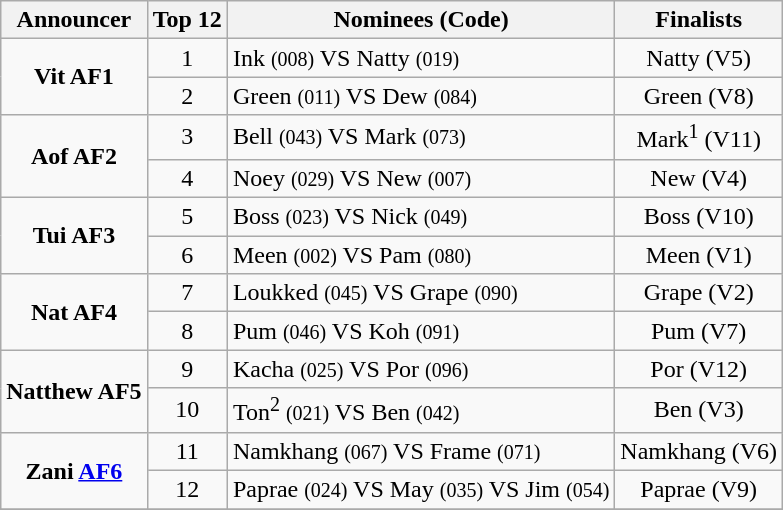<table class="wikitable">
<tr>
<th>Announcer</th>
<th>Top 12</th>
<th>Nominees (Code)</th>
<th>Finalists</th>
</tr>
<tr>
<td rowspan="2" align="center"><strong>Vit AF1</strong></td>
<td align="center">1</td>
<td>Ink <small>(008)</small> VS Natty <small>(019)</small></td>
<td align="center">Natty (V5)</td>
</tr>
<tr>
<td align="center">2</td>
<td>Green <small>(011)</small> VS Dew <small>(084)</small></td>
<td align="center">Green (V8)</td>
</tr>
<tr>
<td rowspan="2" align="center"><strong>Aof AF2</strong></td>
<td align="center">3</td>
<td>Bell <small>(043)</small> VS Mark <small>(073)</small></td>
<td align="center">Mark<sup>1</sup> (V11)</td>
</tr>
<tr>
<td align="center">4</td>
<td>Noey <small>(029)</small> VS New <small>(007)</small></td>
<td align="center">New (V4)</td>
</tr>
<tr>
<td rowspan="2" align="center"><strong>Tui AF3</strong></td>
<td align="center">5</td>
<td>Boss <small>(023)</small> VS Nick <small>(049)</small></td>
<td align="center">Boss (V10)</td>
</tr>
<tr>
<td align="center">6</td>
<td>Meen <small>(002)</small> VS Pam <small>(080)</small></td>
<td align="center">Meen (V1)</td>
</tr>
<tr>
<td rowspan="2" align="center"><strong>Nat AF4</strong></td>
<td align="center">7</td>
<td>Loukked <small>(045)</small> VS Grape <small>(090)</small></td>
<td align="center">Grape (V2)</td>
</tr>
<tr>
<td align="center">8</td>
<td>Pum <small>(046)</small> VS Koh <small>(091)</small></td>
<td align="center">Pum (V7)</td>
</tr>
<tr>
<td rowspan="2" align="center"><strong>Natthew AF5</strong></td>
<td align="center">9</td>
<td>Kacha <small>(025)</small> VS Por <small>(096)</small></td>
<td align="center">Por (V12)</td>
</tr>
<tr>
<td align="center">10</td>
<td>Ton<sup>2</sup> <small>(021)</small> VS Ben <small>(042)</small></td>
<td align="center">Ben (V3)</td>
</tr>
<tr>
<td rowspan="2" align="center"><strong>Zani <a href='#'>AF6</a></strong></td>
<td align="center">11</td>
<td>Namkhang <small>(067)</small> VS Frame <small>(071)</small></td>
<td align="center">Namkhang (V6)</td>
</tr>
<tr>
<td align="center">12</td>
<td>Paprae <small>(024)</small> VS May <small>(035)</small> VS Jim <small>(054)</small></td>
<td align="center">Paprae (V9)</td>
</tr>
<tr>
</tr>
</table>
